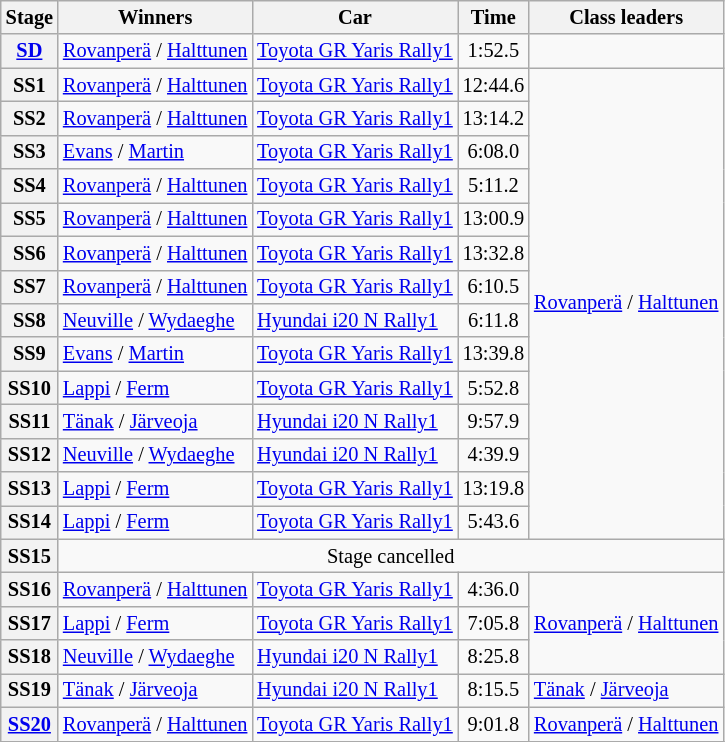<table class="wikitable" style="font-size:85%">
<tr>
<th>Stage</th>
<th>Winners</th>
<th>Car</th>
<th>Time</th>
<th>Class leaders</th>
</tr>
<tr>
<th><a href='#'>SD</a></th>
<td><a href='#'>Rovanperä</a> / <a href='#'>Halttunen</a></td>
<td><a href='#'>Toyota GR Yaris Rally1</a></td>
<td align="center">1:52.5</td>
<td></td>
</tr>
<tr>
<th>SS1</th>
<td><a href='#'>Rovanperä</a> / <a href='#'>Halttunen</a></td>
<td><a href='#'>Toyota GR Yaris Rally1</a></td>
<td align="center">12:44.6</td>
<td rowspan="14"><a href='#'>Rovanperä</a> / <a href='#'>Halttunen</a></td>
</tr>
<tr>
<th>SS2</th>
<td><a href='#'>Rovanperä</a> / <a href='#'>Halttunen</a></td>
<td><a href='#'>Toyota GR Yaris Rally1</a></td>
<td align="center">13:14.2</td>
</tr>
<tr>
<th>SS3</th>
<td><a href='#'>Evans</a> / <a href='#'>Martin</a></td>
<td><a href='#'>Toyota GR Yaris Rally1</a></td>
<td align="center">6:08.0</td>
</tr>
<tr>
<th>SS4</th>
<td><a href='#'>Rovanperä</a> / <a href='#'>Halttunen</a></td>
<td><a href='#'>Toyota GR Yaris Rally1</a></td>
<td align="center">5:11.2</td>
</tr>
<tr>
<th>SS5</th>
<td><a href='#'>Rovanperä</a> / <a href='#'>Halttunen</a></td>
<td><a href='#'>Toyota GR Yaris Rally1</a></td>
<td align="center">13:00.9</td>
</tr>
<tr>
<th>SS6</th>
<td><a href='#'>Rovanperä</a> / <a href='#'>Halttunen</a></td>
<td><a href='#'>Toyota GR Yaris Rally1</a></td>
<td align="center">13:32.8</td>
</tr>
<tr>
<th>SS7</th>
<td><a href='#'>Rovanperä</a> / <a href='#'>Halttunen</a></td>
<td><a href='#'>Toyota GR Yaris Rally1</a></td>
<td align="center">6:10.5</td>
</tr>
<tr>
<th>SS8</th>
<td><a href='#'>Neuville</a> / <a href='#'>Wydaeghe</a></td>
<td><a href='#'>Hyundai i20 N Rally1</a></td>
<td align="center">6:11.8</td>
</tr>
<tr>
<th>SS9</th>
<td><a href='#'>Evans</a> / <a href='#'>Martin</a></td>
<td><a href='#'>Toyota GR Yaris Rally1</a></td>
<td align="center">13:39.8</td>
</tr>
<tr>
<th>SS10</th>
<td><a href='#'>Lappi</a> / <a href='#'>Ferm</a></td>
<td><a href='#'>Toyota GR Yaris Rally1</a></td>
<td align="center">5:52.8</td>
</tr>
<tr>
<th>SS11</th>
<td><a href='#'>Tänak</a> / <a href='#'>Järveoja</a></td>
<td><a href='#'>Hyundai i20 N Rally1</a></td>
<td align="center">9:57.9</td>
</tr>
<tr>
<th>SS12</th>
<td><a href='#'>Neuville</a> / <a href='#'>Wydaeghe</a></td>
<td><a href='#'>Hyundai i20 N Rally1</a></td>
<td align="center">4:39.9</td>
</tr>
<tr>
<th>SS13</th>
<td><a href='#'>Lappi</a> / <a href='#'>Ferm</a></td>
<td><a href='#'>Toyota GR Yaris Rally1</a></td>
<td align="center">13:19.8</td>
</tr>
<tr>
<th>SS14</th>
<td><a href='#'>Lappi</a> / <a href='#'>Ferm</a></td>
<td><a href='#'>Toyota GR Yaris Rally1</a></td>
<td align="center">5:43.6</td>
</tr>
<tr>
<th>SS15</th>
<td colspan="4" align="center">Stage cancelled</td>
</tr>
<tr>
<th>SS16</th>
<td><a href='#'>Rovanperä</a> / <a href='#'>Halttunen</a></td>
<td><a href='#'>Toyota GR Yaris Rally1</a></td>
<td align="center">4:36.0</td>
<td rowspan="3"><a href='#'>Rovanperä</a> / <a href='#'>Halttunen</a></td>
</tr>
<tr>
<th>SS17</th>
<td><a href='#'>Lappi</a> / <a href='#'>Ferm</a></td>
<td><a href='#'>Toyota GR Yaris Rally1</a></td>
<td align="center">7:05.8</td>
</tr>
<tr>
<th>SS18</th>
<td><a href='#'>Neuville</a> / <a href='#'>Wydaeghe</a></td>
<td><a href='#'>Hyundai i20 N Rally1</a></td>
<td align="center">8:25.8</td>
</tr>
<tr>
<th>SS19</th>
<td><a href='#'>Tänak</a> / <a href='#'>Järveoja</a></td>
<td><a href='#'>Hyundai i20 N Rally1</a></td>
<td align="center">8:15.5</td>
<td><a href='#'>Tänak</a> / <a href='#'>Järveoja</a></td>
</tr>
<tr>
<th><a href='#'>SS20</a></th>
<td><a href='#'>Rovanperä</a> / <a href='#'>Halttunen</a></td>
<td><a href='#'>Toyota GR Yaris Rally1</a></td>
<td align="center">9:01.8</td>
<td><a href='#'>Rovanperä</a> / <a href='#'>Halttunen</a></td>
</tr>
<tr>
</tr>
</table>
